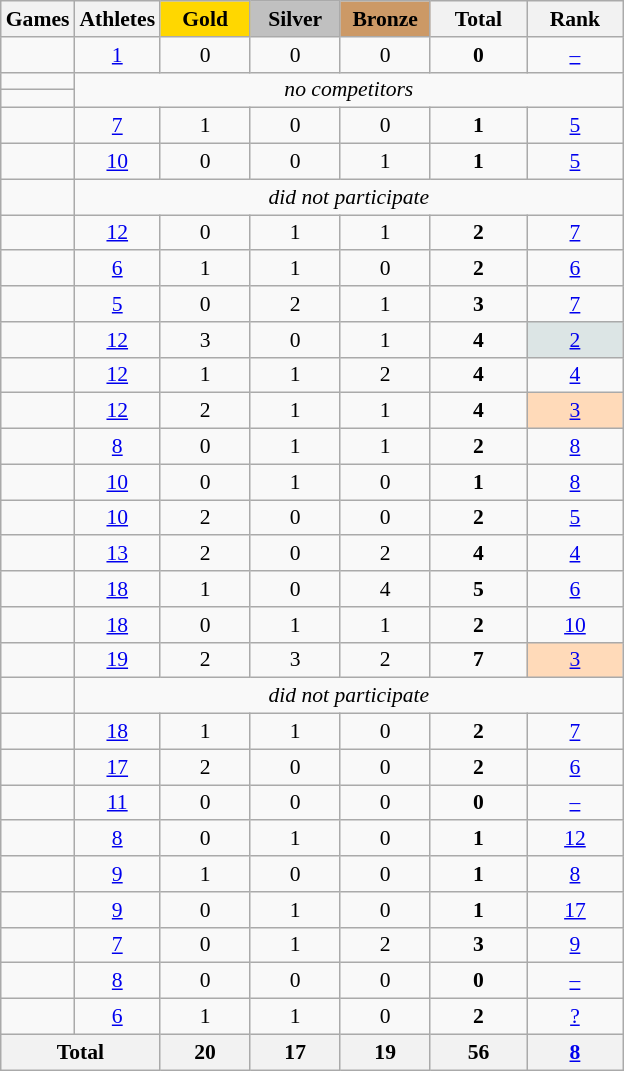<table class="wikitable" style="text-align:center; font-size:90%;">
<tr>
<th>Games</th>
<th>Athletes</th>
<td style="background:gold; width:3.7em; font-weight:bold;">Gold</td>
<td style="background:silver; width:3.7em; font-weight:bold;">Silver</td>
<td style="background:#cc9966; width:3.7em; font-weight:bold;">Bronze</td>
<th style="width:4em; font-weight:bold;">Total</th>
<th style="width:4em; font-weight:bold;">Rank</th>
</tr>
<tr>
<td align=left></td>
<td><a href='#'>1</a></td>
<td>0</td>
<td>0</td>
<td>0</td>
<td><strong>0</strong></td>
<td><a href='#'>–</a></td>
</tr>
<tr>
<td align=left></td>
<td rowspan=2; colspan=6><em>no competitors</em></td>
</tr>
<tr>
<td align=left></td>
</tr>
<tr>
<td align=left></td>
<td><a href='#'>7</a></td>
<td>1</td>
<td>0</td>
<td>0</td>
<td><strong>1</strong></td>
<td><a href='#'>5</a></td>
</tr>
<tr>
<td align=left></td>
<td><a href='#'>10</a></td>
<td>0</td>
<td>0</td>
<td>1</td>
<td><strong>1</strong></td>
<td><a href='#'>5</a></td>
</tr>
<tr>
<td align=left></td>
<td colspan=6><em>did not participate</em></td>
</tr>
<tr>
<td align=left></td>
<td><a href='#'>12</a></td>
<td>0</td>
<td>1</td>
<td>1</td>
<td><strong>2</strong></td>
<td><a href='#'>7</a></td>
</tr>
<tr>
<td align=left></td>
<td><a href='#'>6</a></td>
<td>1</td>
<td>1</td>
<td>0</td>
<td><strong>2</strong></td>
<td><a href='#'>6</a></td>
</tr>
<tr>
<td align=left></td>
<td><a href='#'>5</a></td>
<td>0</td>
<td>2</td>
<td>1</td>
<td><strong>3</strong></td>
<td><a href='#'>7</a></td>
</tr>
<tr>
<td align=left></td>
<td><a href='#'>12</a></td>
<td>3</td>
<td>0</td>
<td>1</td>
<td><strong>4</strong></td>
<td style="background:#dce5e5;"><a href='#'>2</a></td>
</tr>
<tr>
<td align=left></td>
<td><a href='#'>12</a></td>
<td>1</td>
<td>1</td>
<td>2</td>
<td><strong>4</strong></td>
<td><a href='#'>4</a></td>
</tr>
<tr>
<td align=left></td>
<td><a href='#'>12</a></td>
<td>2</td>
<td>1</td>
<td>1</td>
<td><strong>4</strong></td>
<td style="background:#ffdab9;"><a href='#'>3</a></td>
</tr>
<tr>
<td align=left></td>
<td><a href='#'>8</a></td>
<td>0</td>
<td>1</td>
<td>1</td>
<td><strong>2</strong></td>
<td><a href='#'>8</a></td>
</tr>
<tr>
<td align=left></td>
<td><a href='#'>10</a></td>
<td>0</td>
<td>1</td>
<td>0</td>
<td><strong>1</strong></td>
<td><a href='#'>8</a></td>
</tr>
<tr>
<td align=left></td>
<td><a href='#'>10</a></td>
<td>2</td>
<td>0</td>
<td>0</td>
<td><strong>2</strong></td>
<td><a href='#'>5</a></td>
</tr>
<tr>
<td align=left></td>
<td><a href='#'>13</a></td>
<td>2</td>
<td>0</td>
<td>2</td>
<td><strong>4</strong></td>
<td><a href='#'>4</a></td>
</tr>
<tr>
<td align=left></td>
<td><a href='#'>18</a></td>
<td>1</td>
<td>0</td>
<td>4</td>
<td><strong>5</strong></td>
<td><a href='#'>6</a></td>
</tr>
<tr>
<td align=left></td>
<td><a href='#'>18</a></td>
<td>0</td>
<td>1</td>
<td>1</td>
<td><strong>2</strong></td>
<td><a href='#'>10</a></td>
</tr>
<tr>
<td align=left></td>
<td><a href='#'>19</a></td>
<td>2</td>
<td>3</td>
<td>2</td>
<td><strong>7</strong></td>
<td style="background:#ffdab9;"><a href='#'>3</a></td>
</tr>
<tr>
<td align=left></td>
<td colspan=6><em>did not participate</em></td>
</tr>
<tr>
<td align=left></td>
<td><a href='#'>18</a></td>
<td>1</td>
<td>1</td>
<td>0</td>
<td><strong>2</strong></td>
<td><a href='#'>7</a></td>
</tr>
<tr>
<td align=left></td>
<td><a href='#'>17</a></td>
<td>2</td>
<td>0</td>
<td>0</td>
<td><strong>2</strong></td>
<td><a href='#'>6</a></td>
</tr>
<tr>
<td align=left></td>
<td><a href='#'>11</a></td>
<td>0</td>
<td>0</td>
<td>0</td>
<td><strong>0</strong></td>
<td><a href='#'>–</a></td>
</tr>
<tr>
<td align=left></td>
<td><a href='#'>8</a></td>
<td>0</td>
<td>1</td>
<td>0</td>
<td><strong>1</strong></td>
<td><a href='#'>12</a></td>
</tr>
<tr>
<td align=left></td>
<td><a href='#'>9</a></td>
<td>1</td>
<td>0</td>
<td>0</td>
<td><strong>1</strong></td>
<td><a href='#'>8</a></td>
</tr>
<tr>
<td align=left></td>
<td><a href='#'>9</a></td>
<td>0</td>
<td>1</td>
<td>0</td>
<td><strong>1</strong></td>
<td><a href='#'>17</a></td>
</tr>
<tr>
<td align=left></td>
<td><a href='#'>7</a></td>
<td>0</td>
<td>1</td>
<td>2</td>
<td><strong>3</strong></td>
<td><a href='#'>9</a></td>
</tr>
<tr>
<td align=left></td>
<td><a href='#'>8</a></td>
<td>0</td>
<td>0</td>
<td>0</td>
<td><strong>0</strong></td>
<td><a href='#'>–</a></td>
</tr>
<tr>
<td align=left></td>
<td><a href='#'>6</a></td>
<td>1</td>
<td>1</td>
<td>0</td>
<td><strong>2</strong></td>
<td><a href='#'>?</a></td>
</tr>
<tr>
<th colspan=2>Total</th>
<th>20</th>
<th>17</th>
<th>19</th>
<th>56</th>
<th><a href='#'>8</a></th>
</tr>
</table>
